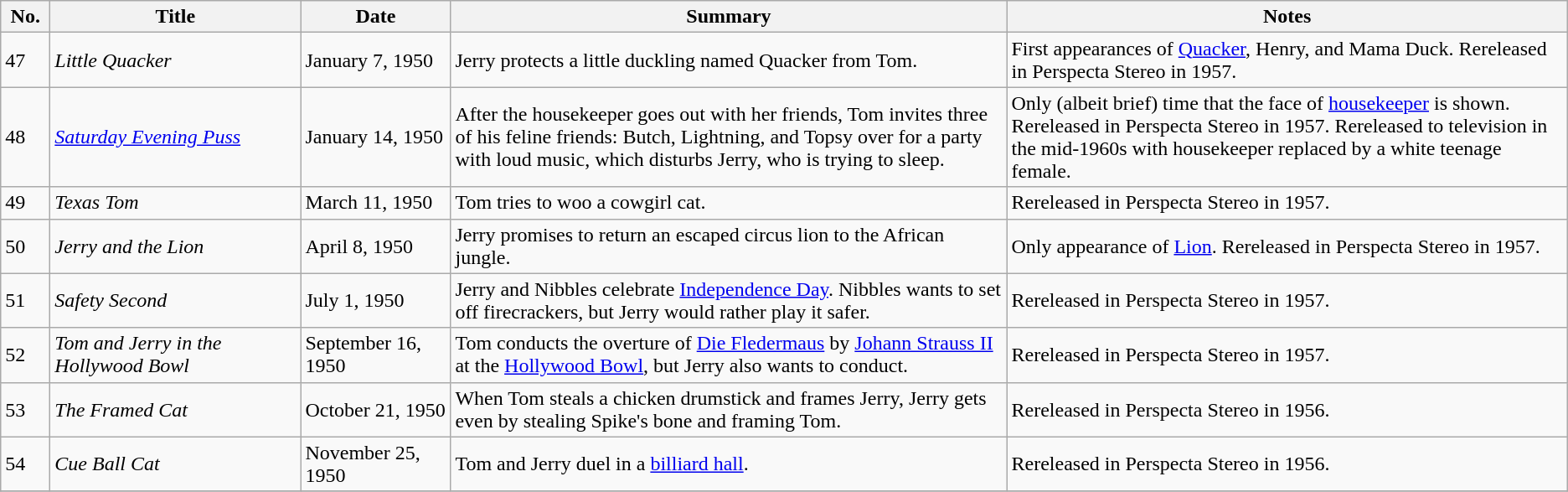<table class="wikitable">
<tr>
<th style="width:2em">No.</th>
<th style="width:12em">Title</th>
<th style="width:7em">Date</th>
<th>Summary</th>
<th>Notes</th>
</tr>
<tr>
<td>47</td>
<td><em>Little Quacker</em></td>
<td>January 7, 1950</td>
<td>Jerry protects a little duckling named Quacker from Tom.</td>
<td>First appearances of <a href='#'>Quacker</a>, Henry, and Mama Duck. Rereleased in Perspecta Stereo in 1957.</td>
</tr>
<tr>
<td>48</td>
<td><em><a href='#'>Saturday Evening Puss</a></em></td>
<td>January 14, 1950</td>
<td>After the housekeeper goes out with her friends, Tom invites three of his feline friends: Butch, Lightning, and Topsy over for a party with loud music, which disturbs Jerry, who is trying to sleep.</td>
<td>Only (albeit brief) time that the face of <a href='#'>housekeeper</a> is shown. Rereleased in Perspecta Stereo in 1957. Rereleased to television in the mid-1960s with housekeeper replaced by a white teenage female.</td>
</tr>
<tr>
<td>49</td>
<td><em>Texas Tom</em></td>
<td>March 11, 1950</td>
<td>Tom tries to woo a cowgirl cat.</td>
<td>Rereleased in Perspecta Stereo in 1957.</td>
</tr>
<tr>
<td>50</td>
<td><em>Jerry and the Lion</em></td>
<td>April 8, 1950</td>
<td>Jerry promises to return an escaped circus lion to the African jungle.</td>
<td>Only appearance of <a href='#'>Lion</a>. Rereleased in Perspecta Stereo in 1957.</td>
</tr>
<tr>
<td>51</td>
<td><em>Safety Second</em></td>
<td>July 1, 1950</td>
<td>Jerry and Nibbles celebrate <a href='#'>Independence Day</a>. Nibbles wants to set off firecrackers, but Jerry would rather play it safer.</td>
<td>Rereleased in Perspecta Stereo in 1957.</td>
</tr>
<tr>
<td>52</td>
<td><em>Tom and Jerry in the Hollywood Bowl</em></td>
<td>September 16, 1950</td>
<td>Tom conducts the overture of <a href='#'>Die Fledermaus</a> by <a href='#'>Johann Strauss II</a> at the <a href='#'>Hollywood Bowl</a>, but Jerry also wants to conduct.</td>
<td>Rereleased in Perspecta Stereo in 1957.</td>
</tr>
<tr>
<td>53</td>
<td><em>The Framed Cat</em></td>
<td>October 21, 1950</td>
<td>When Tom steals a chicken drumstick and frames Jerry, Jerry gets even by stealing Spike's bone and framing Tom.</td>
<td>Rereleased in Perspecta Stereo in 1956.</td>
</tr>
<tr>
<td>54</td>
<td><em>Cue Ball Cat</em></td>
<td>November 25, 1950</td>
<td>Tom and Jerry duel in a <a href='#'>billiard hall</a>.</td>
<td>Rereleased in Perspecta Stereo in 1956.</td>
</tr>
<tr>
</tr>
</table>
